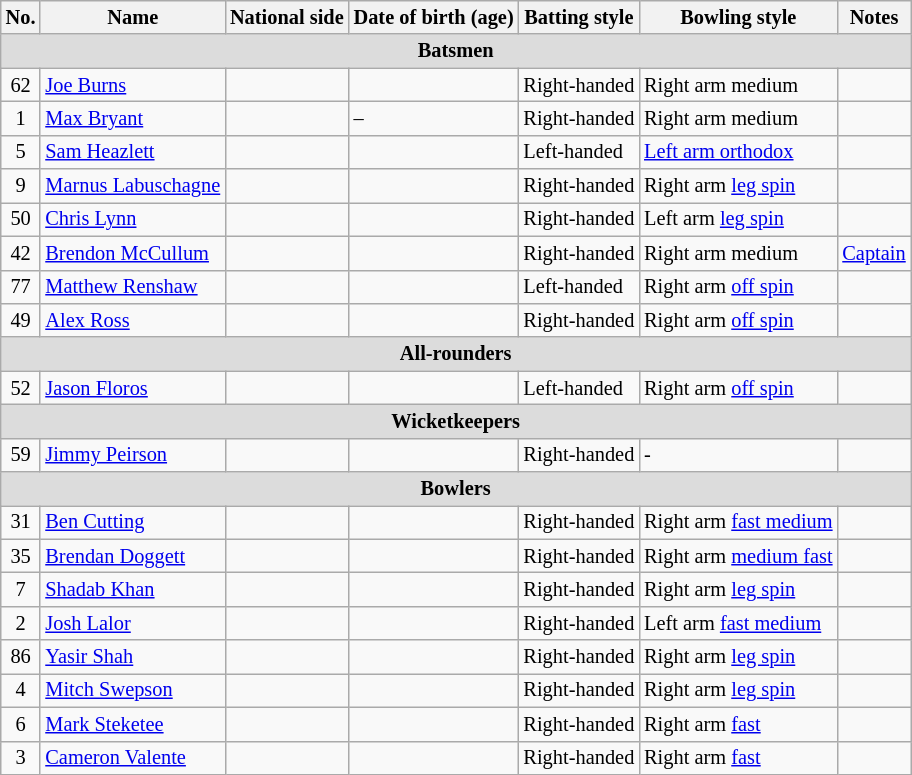<table class="wikitable"  style="font-size:85%;">
<tr>
<th>No.</th>
<th>Name</th>
<th>National side</th>
<th>Date of birth (age)</th>
<th>Batting style</th>
<th>Bowling style</th>
<th>Notes</th>
</tr>
<tr>
<th colspan="7"  style="background:#dcdcdc; text-align:center;">Batsmen</th>
</tr>
<tr>
<td style="text-align:center">62</td>
<td><a href='#'>Joe Burns</a></td>
<td></td>
<td></td>
<td>Right-handed</td>
<td>Right arm medium</td>
<td></td>
</tr>
<tr>
<td style="text-align:center">1</td>
<td><a href='#'>Max Bryant</a></td>
<td></td>
<td>–</td>
<td>Right-handed</td>
<td>Right arm medium</td>
<td></td>
</tr>
<tr>
<td style="text-align:center">5</td>
<td><a href='#'>Sam Heazlett</a></td>
<td></td>
<td></td>
<td>Left-handed</td>
<td><a href='#'>Left arm orthodox</a></td>
<td></td>
</tr>
<tr>
<td style="text-align:center">9</td>
<td><a href='#'>Marnus Labuschagne</a></td>
<td></td>
<td></td>
<td>Right-handed</td>
<td>Right arm <a href='#'>leg spin</a></td>
<td></td>
</tr>
<tr>
<td style="text-align:center">50</td>
<td><a href='#'>Chris Lynn</a></td>
<td></td>
<td></td>
<td>Right-handed</td>
<td>Left arm <a href='#'>leg spin</a></td>
<td></td>
</tr>
<tr>
<td style="text-align:center">42</td>
<td><a href='#'>Brendon McCullum</a></td>
<td></td>
<td></td>
<td>Right-handed</td>
<td>Right arm medium</td>
<td><a href='#'>Captain</a></td>
</tr>
<tr>
<td style="text-align:center">77</td>
<td><a href='#'>Matthew Renshaw</a></td>
<td></td>
<td></td>
<td>Left-handed</td>
<td>Right arm <a href='#'>off spin</a></td>
<td></td>
</tr>
<tr>
<td style="text-align:center">49</td>
<td><a href='#'>Alex Ross</a></td>
<td></td>
<td></td>
<td>Right-handed</td>
<td>Right arm <a href='#'>off spin</a></td>
<td></td>
</tr>
<tr>
<th colspan="7"  style="background:#dcdcdc; text-align:center;">All-rounders</th>
</tr>
<tr>
<td style="text-align:center">52</td>
<td><a href='#'>Jason Floros</a></td>
<td></td>
<td></td>
<td>Left-handed</td>
<td>Right arm <a href='#'>off spin</a></td>
<td></td>
</tr>
<tr>
<th colspan="7"  style="background:#dcdcdc; text-align:center;">Wicketkeepers</th>
</tr>
<tr>
<td style="text-align:center">59</td>
<td><a href='#'>Jimmy Peirson</a></td>
<td></td>
<td></td>
<td>Right-handed</td>
<td>-</td>
<td></td>
</tr>
<tr>
<th colspan="7"  style="background:#dcdcdc; text-align:center;">Bowlers</th>
</tr>
<tr>
<td style="text-align:center">31</td>
<td><a href='#'>Ben Cutting</a></td>
<td></td>
<td></td>
<td>Right-handed</td>
<td>Right arm <a href='#'>fast medium</a></td>
<td></td>
</tr>
<tr>
<td style="text-align:center">35</td>
<td><a href='#'>Brendan Doggett</a></td>
<td></td>
<td></td>
<td>Right-handed</td>
<td>Right arm <a href='#'>medium fast</a></td>
<td></td>
</tr>
<tr>
<td style="text-align:center">7</td>
<td><a href='#'>Shadab Khan</a></td>
<td></td>
<td></td>
<td>Right-handed</td>
<td>Right arm <a href='#'>leg spin</a></td>
<td></td>
</tr>
<tr>
<td style="text-align:center">2</td>
<td><a href='#'>Josh Lalor</a></td>
<td></td>
<td></td>
<td>Right-handed</td>
<td>Left arm <a href='#'>fast medium</a></td>
<td></td>
</tr>
<tr>
<td style="text-align:center">86</td>
<td><a href='#'>Yasir Shah</a></td>
<td></td>
<td></td>
<td>Right-handed</td>
<td>Right arm <a href='#'>leg spin</a></td>
<td></td>
</tr>
<tr>
<td style="text-align:center">4</td>
<td><a href='#'>Mitch Swepson</a></td>
<td></td>
<td></td>
<td>Right-handed</td>
<td>Right arm <a href='#'>leg spin</a></td>
<td></td>
</tr>
<tr>
<td style="text-align:center">6</td>
<td><a href='#'>Mark Steketee</a></td>
<td></td>
<td></td>
<td>Right-handed</td>
<td>Right arm <a href='#'>fast</a></td>
<td></td>
</tr>
<tr>
<td style="text-align:center">3</td>
<td><a href='#'>Cameron Valente</a></td>
<td></td>
<td></td>
<td>Right-handed</td>
<td>Right arm <a href='#'>fast</a></td>
<td></td>
</tr>
</table>
